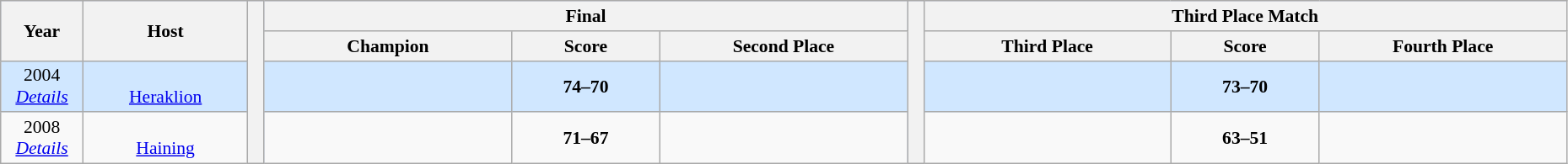<table class="wikitable" style="font-size:90%; width: 98%; text-align: center;">
<tr bgcolor=#C1D8FF>
<th rowspan=2 width=5%>Year</th>
<th rowspan=2 width=10%>Host</th>
<th width=1% rowspan=4 bgcolor=ffffff></th>
<th colspan=3>Final</th>
<th width=1% rowspan=4 bgcolor=ffffff></th>
<th colspan=3>Third Place Match</th>
</tr>
<tr bgcolor=#EFEFEF>
<th width=15%>Champion</th>
<th width=9%>Score</th>
<th width=15%>Second Place</th>
<th width=15%>Third Place</th>
<th width=9%>Score</th>
<th width=15%>Fourth Place</th>
</tr>
<tr bgcolor=#D0E7FF>
<td>2004<br><em><a href='#'>Details</a></em></td>
<td><br><a href='#'>Heraklion</a></td>
<td><strong></strong></td>
<td><strong>74–70</strong></td>
<td></td>
<td></td>
<td><strong>73–70</strong></td>
<td></td>
</tr>
<tr>
<td>2008<br><em><a href='#'>Details</a></em></td>
<td><br><a href='#'>Haining</a></td>
<td><strong></strong></td>
<td><strong>71–67</strong></td>
<td></td>
<td></td>
<td><strong>63–51</strong></td>
<td></td>
</tr>
</table>
